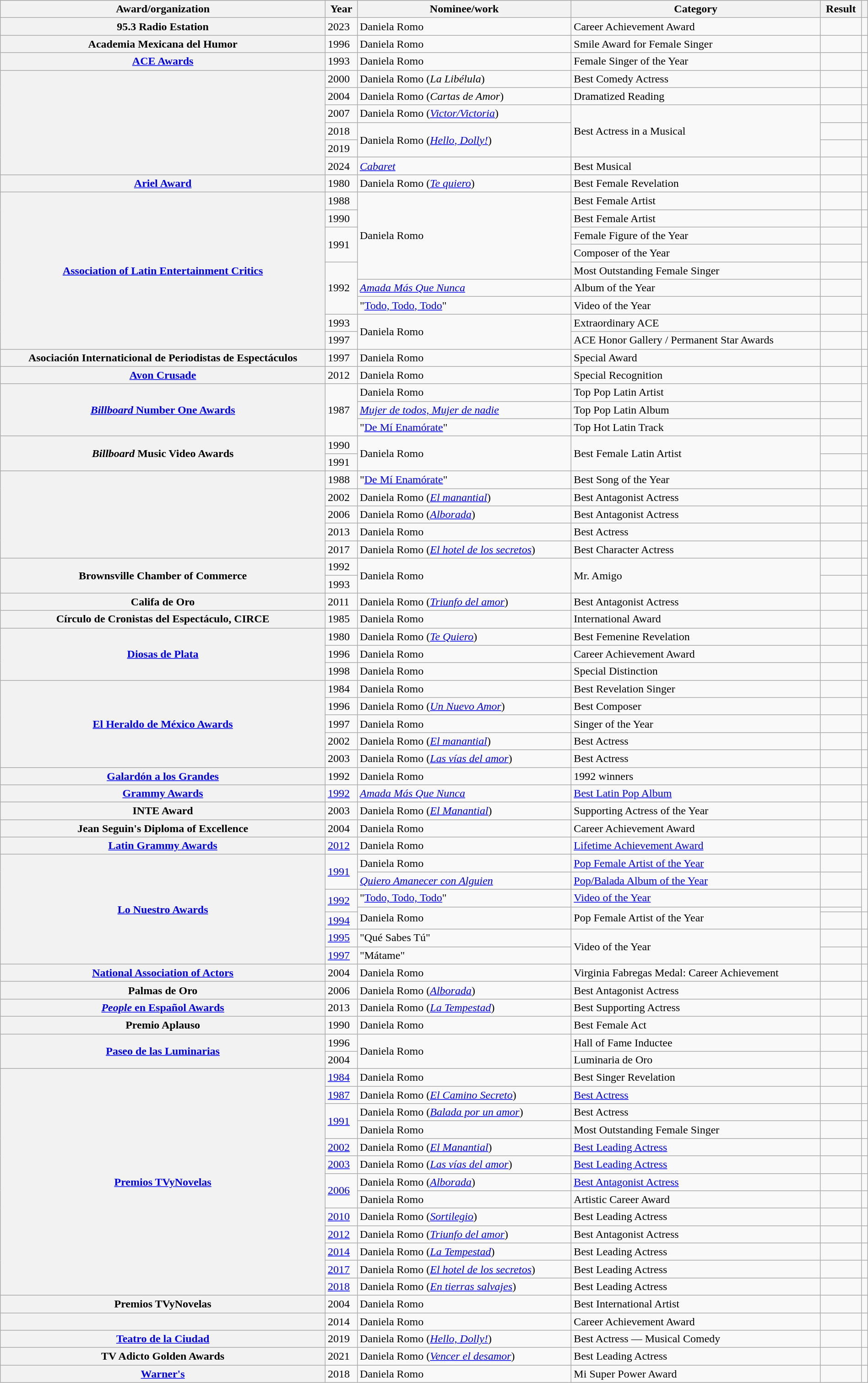<table class="wikitable sortable plainrowheaders" style="width: 100%;">
<tr style="background:#ccc; text-align:center;">
<th scope="col">Award/organization</th>
<th scope="col">Year</th>
<th scope="col">Nominee/work</th>
<th scope="col">Category</th>
<th scope="col">Result</th>
<th scope="col" class="unsortable"></th>
</tr>
<tr>
<th scope="row"> 95.3 Radio Estation</th>
<td>2023</td>
<td>Daniela Romo</td>
<td>Career Achievement Award</td>
<td></td>
<td align="center"></td>
</tr>
<tr>
<th scope="row"> Academia Mexicana del Humor</th>
<td>1996</td>
<td>Daniela Romo</td>
<td>Smile Award for Female Singer</td>
<td></td>
<td align="center"></td>
</tr>
<tr>
<th scope="row"><a href='#'>ACE Awards</a> </th>
<td>1993</td>
<td>Daniela Romo</td>
<td>Female Singer of the Year</td>
<td></td>
<td align="center"></td>
</tr>
<tr>
<th scope="row" rowspan=6> </th>
<td>2000</td>
<td>Daniela Romo (<em>La Libélula</em>)</td>
<td>Best Comedy Actress</td>
<td></td>
<td align="center"></td>
</tr>
<tr>
<td>2004</td>
<td>Daniela Romo (<em>Cartas de Amor</em>)</td>
<td>Dramatized Reading</td>
<td></td>
<td align="center"></td>
</tr>
<tr>
<td>2007</td>
<td>Daniela Romo (<em><a href='#'>Victor/Victoria</a></em>)</td>
<td rowspan=3>Best Actress in a Musical</td>
<td></td>
<td align="center"></td>
</tr>
<tr>
<td>2018</td>
<td rowspan=2>Daniela Romo (<em><a href='#'>Hello, Dolly!</a></em>)</td>
<td></td>
<td align="center"></td>
</tr>
<tr>
<td>2019</td>
<td></td>
<td align="center"></td>
</tr>
<tr>
<td>2024</td>
<td><a href='#'><em>Cabaret</em></a></td>
<td>Best Musical</td>
<td></td>
<td align="center"></td>
</tr>
<tr>
<th scope="row"><a href='#'>Ariel Award</a></th>
<td>1980</td>
<td>Daniela Romo (<em><a href='#'>Te quiero</a></em>)</td>
<td>Best Female Revelation</td>
<td></td>
<td align="center"></td>
</tr>
<tr>
<th scope="row" rowspan=9><a href='#'>Association of Latin Entertainment Critics</a>  </th>
<td>1988</td>
<td rowspan=5>Daniela Romo</td>
<td>Best Female Artist</td>
<td></td>
<td align="center"></td>
</tr>
<tr>
<td>1990</td>
<td>Best Female Artist</td>
<td></td>
<td align="center"></td>
</tr>
<tr>
<td rowspan=2>1991</td>
<td>Female Figure of the Year</td>
<td></td>
<td align="center" rowspan=2></td>
</tr>
<tr>
<td>Composer of the Year</td>
<td></td>
</tr>
<tr>
<td rowspan=3>1992</td>
<td>Most Outstanding Female Singer</td>
<td></td>
<td align="center" rowspan=3></td>
</tr>
<tr>
<td><em><a href='#'>Amada Más Que Nunca</a></em></td>
<td>Album of the Year</td>
<td></td>
</tr>
<tr>
<td>"<a href='#'>Todo, Todo, Todo</a>"</td>
<td>Video of the Year</td>
<td></td>
</tr>
<tr>
<td>1993</td>
<td rowspan=2>Daniela Romo</td>
<td>Extraordinary ACE</td>
<td></td>
<td align="center"></td>
</tr>
<tr>
<td>1997</td>
<td>ACE Honor Gallery / Permanent Star Awards</td>
<td></td>
<td align="center"></td>
</tr>
<tr>
<th scope="row">Asociación Internaticional de Periodistas de Espectáculos </th>
<td>1997</td>
<td>Daniela Romo</td>
<td>Special Award</td>
<td></td>
<td align="center"></td>
</tr>
<tr>
<th scope="row"><a href='#'>Avon Crusade</a></th>
<td>2012</td>
<td>Daniela Romo</td>
<td>Special Recognition</td>
<td></td>
<td align="center"></td>
</tr>
<tr>
<th scope="row" rowspan=3> <a href='#'><em>Billboard</em> Number One Awards</a></th>
<td rowspan=3>1987</td>
<td>Daniela Romo</td>
<td>Top Pop Latin Artist</td>
<td></td>
<td align="center" rowspan=3></td>
</tr>
<tr>
<td><em><a href='#'>Mujer de todos, Mujer de nadie</a></em></td>
<td>Top Pop Latin Album</td>
<td></td>
</tr>
<tr>
<td>"<a href='#'>De Mí Enamórate</a>"</td>
<td>Top Hot Latin Track</td>
<td></td>
</tr>
<tr>
<th scope="row" rowspan=2><em>Billboard</em> Music Video Awards</th>
<td>1990</td>
<td rowspan=2>Daniela Romo</td>
<td rowspan=2>Best Female Latin Artist</td>
<td></td>
<td align="center"></td>
</tr>
<tr>
<td>1991</td>
<td></td>
<td align="center"></td>
</tr>
<tr>
<th scope="row" rowspan=5></th>
<td>1988</td>
<td>"<a href='#'>De Mí Enamórate</a>"</td>
<td>Best Song of the Year</td>
<td></td>
<td align="center"></td>
</tr>
<tr>
<td>2002</td>
<td>Daniela Romo (<em><a href='#'>El manantial</a></em>)</td>
<td>Best Antagonist Actress</td>
<td></td>
<td align="center"></td>
</tr>
<tr>
<td>2006</td>
<td>Daniela Romo (<em><a href='#'>Alborada</a></em>)</td>
<td>Best Antagonist Actress</td>
<td></td>
<td align="center"></td>
</tr>
<tr>
<td>2013</td>
<td>Daniela Romo</td>
<td>Best Actress</td>
<td></td>
<td align="center"></td>
</tr>
<tr>
<td>2017</td>
<td>Daniela Romo (<em><a href='#'>El hotel de los secretos</a></em>)</td>
<td>Best Character Actress</td>
<td></td>
<td align="center"></td>
</tr>
<tr>
<th scope="row" rowspan=2>Brownsville Chamber of Commerce</th>
<td>1992</td>
<td rowspan=2>Daniela Romo</td>
<td rowspan=2>Mr. Amigo</td>
<td></td>
<td align="center"></td>
</tr>
<tr>
<td>1993</td>
<td></td>
<td align="center"></td>
</tr>
<tr>
<th scope="row"> Califa de Oro </th>
<td>2011</td>
<td>Daniela Romo (<em><a href='#'>Triunfo del amor</a></em>)</td>
<td>Best Antagonist Actress</td>
<td></td>
<td align="center"></td>
</tr>
<tr>
<th scope="row">Círculo de Cronistas del Espectáculo, CIRCE </th>
<td>1985</td>
<td>Daniela Romo</td>
<td>International Award</td>
<td></td>
<td align="center"></td>
</tr>
<tr>
<th scope="row" rowspan=3> <a href='#'>Diosas de Plata</a></th>
<td>1980</td>
<td>Daniela Romo (<em><a href='#'>Te Quiero</a></em>)</td>
<td>Best Femenine Revelation</td>
<td></td>
<td align="center"></td>
</tr>
<tr>
<td>1996</td>
<td>Daniela Romo</td>
<td>Career Achievement Award</td>
<td></td>
<td align="center"></td>
</tr>
<tr>
<td>1998</td>
<td>Daniela Romo</td>
<td>Special Distinction</td>
<td></td>
<td align="center"> </td>
</tr>
<tr>
<th scope="row" rowspan=5> <a href='#'>El Heraldo de México Awards</a></th>
<td>1984</td>
<td>Daniela Romo</td>
<td>Best Revelation Singer</td>
<td></td>
<td align="center"></td>
</tr>
<tr>
<td>1996</td>
<td>Daniela Romo (<em><a href='#'>Un Nuevo Amor</a></em>)</td>
<td>Best Composer</td>
<td></td>
<td align="center"></td>
</tr>
<tr>
<td>1997</td>
<td>Daniela Romo</td>
<td>Singer of the Year</td>
<td></td>
<td align="center"></td>
</tr>
<tr>
<td>2002</td>
<td>Daniela Romo (<em><a href='#'>El manantial</a></em>)</td>
<td>Best Actress</td>
<td></td>
<td align="center"></td>
</tr>
<tr>
<td>2003</td>
<td>Daniela Romo (<em><a href='#'>Las vías del amor</a></em>)</td>
<td>Best Actress</td>
<td></td>
<td align="center"></td>
</tr>
<tr>
<th scope="row"> <a href='#'>Galardón a los Grandes</a></th>
<td>1992</td>
<td>Daniela Romo</td>
<td>1992 winners</td>
<td></td>
<td align="center"></td>
</tr>
<tr>
<th scope="row"><a href='#'>Grammy Awards</a></th>
<td><a href='#'>1992</a></td>
<td><em><a href='#'>Amada Más Que Nunca</a></em></td>
<td><a href='#'>Best Latin Pop Album</a></td>
<td></td>
<td align="center"></td>
</tr>
<tr>
<th scope="row"> INTE Award</th>
<td>2003</td>
<td>Daniela Romo (<em><a href='#'>El Manantial</a></em>)</td>
<td>Supporting Actress of the Year</td>
<td></td>
<td align="center"></td>
</tr>
<tr>
<th scope="row"> Jean Seguin's Diploma of Excellence</th>
<td>2004</td>
<td>Daniela Romo</td>
<td>Career Achievement Award</td>
<td></td>
<td align="center"></td>
</tr>
<tr>
<th scope="row"> <a href='#'>Latin Grammy Awards</a></th>
<td><a href='#'>2012</a></td>
<td>Daniela Romo</td>
<td><a href='#'>Lifetime Achievement Award</a></td>
<td></td>
<td align="center"></td>
</tr>
<tr>
<th scope="row" rowspan=7><a href='#'>Lo Nuestro Awards</a></th>
<td rowspan=2><a href='#'>1991</a></td>
<td>Daniela Romo</td>
<td><a href='#'>Pop Female Artist of the Year</a></td>
<td></td>
<td align="center" rowspan=2></td>
</tr>
<tr>
<td><em><a href='#'>Quiero Amanecer con Alguien</a></em></td>
<td><a href='#'>Pop/Balada Album of the Year</a></td>
<td></td>
</tr>
<tr>
<td rowspan=2><a href='#'>1992</a></td>
<td>"<a href='#'>Todo, Todo, Todo</a>"</td>
<td><a href='#'>Video of the Year</a></td>
<td></td>
<td align="center" rowspan=2></td>
</tr>
<tr>
<td rowspan=2>Daniela Romo</td>
<td rowspan=2>Pop Female Artist of the Year</td>
<td></td>
</tr>
<tr>
<td><a href='#'>1994</a></td>
<td></td>
<td align="center"></td>
</tr>
<tr>
<td><a href='#'>1995</a></td>
<td>"Qué Sabes Tú"</td>
<td rowspan=2>Video of the Year</td>
<td></td>
<td align="center"></td>
</tr>
<tr>
<td><a href='#'>1997</a></td>
<td>"Mátame"</td>
<td></td>
<td align="center"></td>
</tr>
<tr>
<th scope="row"> <a href='#'>National Association of Actors</a> </th>
<td>2004</td>
<td>Daniela Romo</td>
<td>Virginia Fabregas Medal: Career Achievement</td>
<td></td>
<td align="center"></td>
</tr>
<tr>
<th scope="row"> Palmas de Oro </th>
<td>2006</td>
<td>Daniela Romo (<a href='#'><em>Alborada</em></a>)</td>
<td>Best Antagonist Actress</td>
<td></td>
<td align="center"></td>
</tr>
<tr>
<th scope="row"><a href='#'><em>People</em> en Español Awards</a></th>
<td>2013</td>
<td>Daniela Romo (<em><a href='#'>La Tempestad</a></em>)</td>
<td>Best Supporting Actress</td>
<td></td>
<td align="center"></td>
</tr>
<tr>
<th scope="row">Premio Aplauso</th>
<td>1990</td>
<td>Daniela Romo</td>
<td>Best Female Act</td>
<td></td>
<td align="center"></td>
</tr>
<tr>
<th scope="row" rowspan=2><a href='#'>Paseo de las Luminarias</a></th>
<td>1996</td>
<td rowspan=2>Daniela Romo</td>
<td>Hall of Fame Inductee</td>
<td></td>
<td align="center"></td>
</tr>
<tr>
<td>2004</td>
<td>Luminaria de Oro </td>
<td></td>
<td align="center"></td>
</tr>
<tr>
<th scope="row" rowspan=13><a href='#'>Premios TVyNovelas</a></th>
<td><a href='#'>1984</a></td>
<td>Daniela Romo</td>
<td>Best Singer Revelation</td>
<td></td>
<td align="center"></td>
</tr>
<tr>
<td><a href='#'>1987</a></td>
<td>Daniela Romo (<em><a href='#'>El Camino Secreto</a></em>)</td>
<td><a href='#'>Best Actress</a></td>
<td></td>
<td align="center"></td>
</tr>
<tr>
<td rowspan=2><a href='#'>1991</a></td>
<td>Daniela Romo (<em><a href='#'>Balada por un amor</a></em>)</td>
<td>Best Actress</td>
<td></td>
<td align="center"></td>
</tr>
<tr>
<td>Daniela Romo</td>
<td>Most Outstanding Female Singer</td>
<td></td>
</tr>
<tr>
<td><a href='#'>2002</a></td>
<td>Daniela Romo (<em><a href='#'>El Manantial</a></em>)</td>
<td><a href='#'>Best Leading Actress</a></td>
<td></td>
<td align="center"></td>
</tr>
<tr>
<td><a href='#'>2003</a></td>
<td>Daniela Romo (<em><a href='#'>Las vías del amor</a></em>)</td>
<td><a href='#'>Best Leading Actress</a></td>
<td></td>
<td align="center"></td>
</tr>
<tr>
<td rowspan=2><a href='#'>2006</a></td>
<td>Daniela Romo (<a href='#'><em>Alborada</em></a>)</td>
<td><a href='#'>Best Antagonist Actress</a></td>
<td></td>
<td align="center"></td>
</tr>
<tr>
<td>Daniela Romo</td>
<td>Artistic Career Award</td>
<td></td>
<td align="center"></td>
</tr>
<tr>
<td><a href='#'>2010</a></td>
<td>Daniela Romo (<em><a href='#'>Sortilegio</a></em>)</td>
<td>Best Leading Actress</td>
<td></td>
<td align="center"></td>
</tr>
<tr>
<td><a href='#'>2012</a></td>
<td>Daniela Romo (<em><a href='#'>Triunfo del amor</a></em>)</td>
<td>Best Antagonist Actress</td>
<td></td>
<td align="center"></td>
</tr>
<tr>
<td><a href='#'>2014</a></td>
<td>Daniela Romo (<em><a href='#'>La Tempestad</a></em>)</td>
<td>Best Leading Actress</td>
<td></td>
<td align="center"></td>
</tr>
<tr>
<td><a href='#'>2017</a></td>
<td>Daniela Romo (<em><a href='#'>El hotel de los secretos</a></em>)</td>
<td>Best Leading Actress</td>
<td></td>
<td align="center"></td>
</tr>
<tr>
<td><a href='#'>2018</a></td>
<td>Daniela Romo (<em><a href='#'>En tierras salvajes</a></em>)</td>
<td>Best Leading Actress</td>
<td></td>
<td align="center"></td>
</tr>
<tr>
<th scope="row">Premios TVyNovelas </th>
<td>2004</td>
<td>Daniela Romo</td>
<td>Best International Artist</td>
<td></td>
<td align="center"></td>
</tr>
<tr>
<th scope="row">  </th>
<td>2014</td>
<td>Daniela Romo</td>
<td>Career Achievement Award</td>
<td></td>
<td align="center"></td>
</tr>
<tr>
<th scope="row"> <a href='#'>Teatro de la Ciudad</a></th>
<td>2019</td>
<td>Daniela Romo (<em><a href='#'>Hello, Dolly!</a></em>)</td>
<td>Best Actress — Musical Comedy</td>
<td></td>
<td align="center"></td>
</tr>
<tr>
<th scope="row">TV Adicto Golden Awards</th>
<td>2021</td>
<td>Daniela Romo (<em><a href='#'>Vencer el desamor</a></em>)</td>
<td>Best Leading Actress</td>
<td></td>
<td align="center"></td>
</tr>
<tr>
<th scope="row"> <a href='#'>Warner's</a> </th>
<td>2018</td>
<td>Daniela Romo</td>
<td>Mi Super Power Award</td>
<td></td>
<td align="center"></td>
</tr>
</table>
